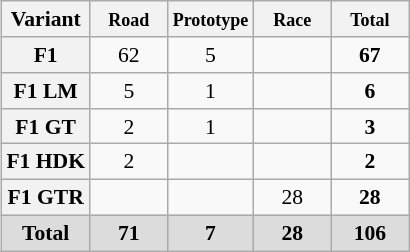<table class="wikitable" style="font-size:90%; text-align:center; float:right;">
<tr>
<th>Variant</th>
<th width=45><small>Road</small></th>
<th width=45><small>Prototype</small></th>
<th width=45><small>Race</small></th>
<th width=45><small>Total</small></th>
</tr>
<tr>
<th>F1</th>
<td>62</td>
<td>5</td>
<td></td>
<td><strong>67</strong></td>
</tr>
<tr>
<th>F1 LM</th>
<td>5</td>
<td>1</td>
<td></td>
<td><strong>6</strong></td>
</tr>
<tr>
<th>F1 GT</th>
<td>2</td>
<td>1</td>
<td></td>
<td><strong>3</strong></td>
</tr>
<tr>
<th>F1 HDK</th>
<td>2</td>
<td></td>
<td></td>
<td><strong>2</strong></td>
</tr>
<tr>
<th>F1 GTR</th>
<td></td>
<td></td>
<td>28</td>
<td><strong>28</strong></td>
</tr>
<tr style="background:Gainsboro;">
<td><strong>Total</strong></td>
<td><strong>71</strong></td>
<td><strong>7</strong></td>
<td><strong>28</strong></td>
<td><strong>106</strong></td>
</tr>
</table>
